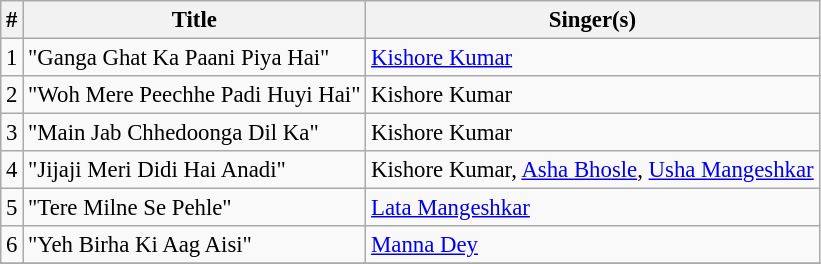<table class="wikitable" style="font-size:95%;">
<tr>
<th>#</th>
<th>Title</th>
<th>Singer(s)</th>
</tr>
<tr>
<td>1</td>
<td>"Ganga Ghat Ka Paani Piya Hai"</td>
<td><a href='#'>Kishore Kumar</a></td>
</tr>
<tr>
<td>2</td>
<td>"Woh Mere Peechhe Padi Huyi Hai"</td>
<td>Kishore Kumar</td>
</tr>
<tr>
<td>3</td>
<td>"Main Jab Chhedoonga Dil Ka"</td>
<td>Kishore Kumar</td>
</tr>
<tr>
<td>4</td>
<td>"Jijaji Meri Didi Hai Anadi"</td>
<td>Kishore Kumar, <a href='#'>Asha Bhosle</a>, <a href='#'>Usha Mangeshkar</a></td>
</tr>
<tr>
<td>5</td>
<td>"Tere Milne Se Pehle"</td>
<td><a href='#'>Lata Mangeshkar</a></td>
</tr>
<tr>
<td>6</td>
<td>"Yeh Birha Ki Aag Aisi"</td>
<td><a href='#'>Manna Dey</a></td>
</tr>
<tr>
</tr>
</table>
